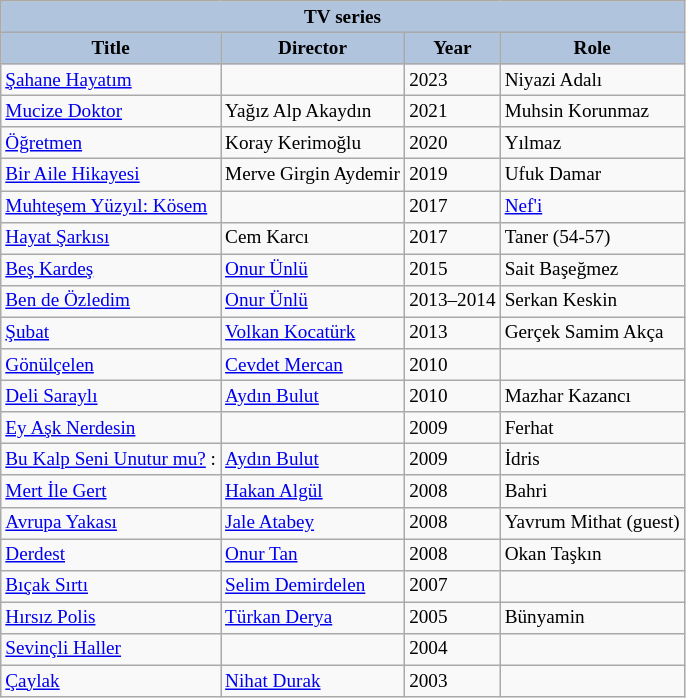<table class="wikitable" style="font-size: 80%;">
<tr>
<th colspan="4" style="background:LightSteelBlue">TV series</th>
</tr>
<tr>
<th style="background:LightSteelBlue">Title</th>
<th style="background:LightSteelBlue">Director</th>
<th style="background:LightSteelBlue">Year</th>
<th style="background:LightSteelBlue">Role</th>
</tr>
<tr>
<td><a href='#'>Şahane Hayatım</a></td>
<td></td>
<td>2023</td>
<td>Niyazi Adalı</td>
</tr>
<tr>
<td><a href='#'>Mucize Doktor</a></td>
<td>Yağız Alp Akaydın</td>
<td>2021</td>
<td>Muhsin Korunmaz</td>
</tr>
<tr>
<td><a href='#'>Öğretmen</a></td>
<td>Koray Kerimoğlu</td>
<td>2020</td>
<td>Yılmaz</td>
</tr>
<tr>
<td><a href='#'>Bir Aile Hikayesi</a></td>
<td>Merve Girgin Aydemir</td>
<td>2019</td>
<td>Ufuk Damar</td>
</tr>
<tr>
<td><a href='#'>Muhteşem Yüzyıl: Kösem</a></td>
<td></td>
<td>2017</td>
<td><a href='#'>Nef'i</a></td>
</tr>
<tr>
<td><a href='#'>Hayat Şarkısı</a></td>
<td>Cem Karcı</td>
<td>2017</td>
<td>Taner (54-57)</td>
</tr>
<tr>
<td><a href='#'>Beş Kardeş</a></td>
<td><a href='#'>Onur Ünlü</a></td>
<td>2015</td>
<td>Sait Başeğmez</td>
</tr>
<tr>
<td><a href='#'>Ben de Özledim</a></td>
<td><a href='#'>Onur Ünlü</a></td>
<td>2013–2014</td>
<td>Serkan Keskin</td>
</tr>
<tr>
<td><a href='#'>Şubat</a></td>
<td><a href='#'>Volkan Kocatürk</a></td>
<td>2013</td>
<td>Gerçek Samim Akça</td>
</tr>
<tr>
<td><a href='#'>Gönülçelen</a></td>
<td><a href='#'>Cevdet Mercan</a></td>
<td>2010</td>
<td></td>
</tr>
<tr>
<td><a href='#'>Deli Saraylı</a></td>
<td><a href='#'>Aydın Bulut</a></td>
<td>2010</td>
<td>Mazhar Kazancı</td>
</tr>
<tr>
<td><a href='#'>Ey Aşk Nerdesin</a></td>
<td></td>
<td>2009</td>
<td>Ferhat</td>
</tr>
<tr>
<td><a href='#'>Bu Kalp Seni Unutur mu?</a> :</td>
<td><a href='#'>Aydın Bulut</a></td>
<td>2009</td>
<td>İdris</td>
</tr>
<tr>
<td><a href='#'>Mert İle Gert</a></td>
<td><a href='#'>Hakan Algül</a></td>
<td>2008</td>
<td>Bahri</td>
</tr>
<tr>
<td><a href='#'>Avrupa Yakası</a></td>
<td><a href='#'>Jale Atabey</a></td>
<td>2008</td>
<td>Yavrum Mithat (guest)</td>
</tr>
<tr>
<td><a href='#'>Derdest</a></td>
<td><a href='#'>Onur Tan</a></td>
<td>2008</td>
<td>Okan Taşkın</td>
</tr>
<tr>
<td><a href='#'>Bıçak Sırtı</a></td>
<td><a href='#'>Selim Demirdelen</a></td>
<td>2007</td>
<td></td>
</tr>
<tr>
<td><a href='#'>Hırsız Polis</a></td>
<td><a href='#'>Türkan Derya</a></td>
<td>2005</td>
<td>Bünyamin</td>
</tr>
<tr>
<td><a href='#'>Sevinçli Haller</a></td>
<td></td>
<td>2004</td>
<td></td>
</tr>
<tr>
<td><a href='#'>Çaylak</a></td>
<td><a href='#'>Nihat Durak</a></td>
<td>2003</td>
<td></td>
</tr>
</table>
